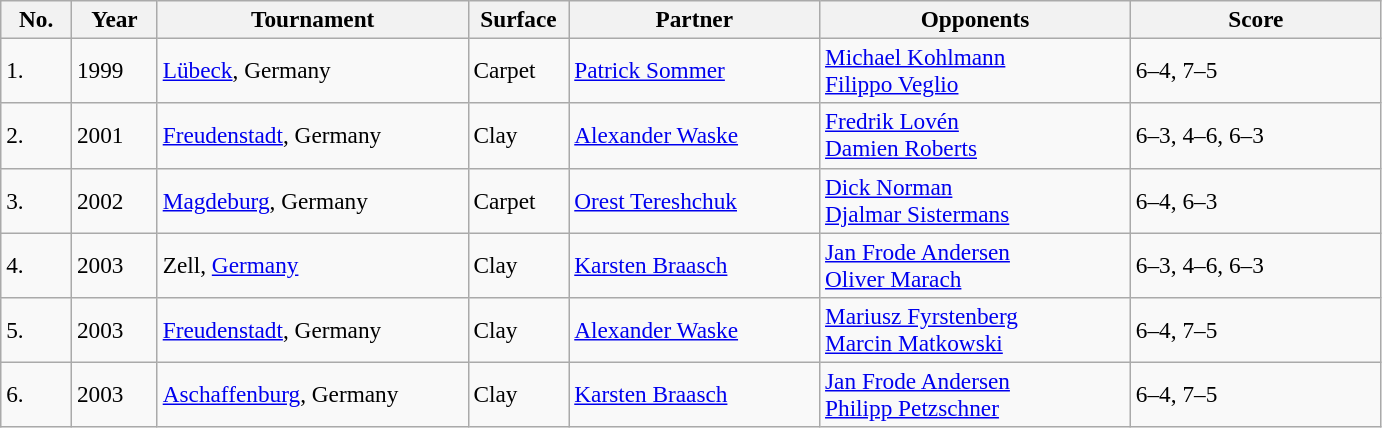<table class="sortable wikitable" style=font-size:97%>
<tr>
<th width=40>No.</th>
<th width=50>Year</th>
<th width=200>Tournament</th>
<th width=60>Surface</th>
<th width=160>Partner</th>
<th width=200>Opponents</th>
<th width=160>Score</th>
</tr>
<tr>
<td>1.</td>
<td>1999</td>
<td><a href='#'>Lübeck</a>, Germany</td>
<td>Carpet</td>
<td> <a href='#'>Patrick Sommer</a></td>
<td> <a href='#'>Michael Kohlmann</a><br> <a href='#'>Filippo Veglio</a></td>
<td>6–4, 7–5</td>
</tr>
<tr>
<td>2.</td>
<td>2001</td>
<td><a href='#'>Freudenstadt</a>, Germany</td>
<td>Clay</td>
<td> <a href='#'>Alexander Waske</a></td>
<td> <a href='#'>Fredrik Lovén</a><br> <a href='#'>Damien Roberts</a></td>
<td>6–3, 4–6, 6–3</td>
</tr>
<tr>
<td>3.</td>
<td>2002</td>
<td><a href='#'>Magdeburg</a>, Germany</td>
<td>Carpet</td>
<td> <a href='#'>Orest Tereshchuk</a></td>
<td> <a href='#'>Dick Norman</a><br> <a href='#'>Djalmar Sistermans</a></td>
<td>6–4, 6–3</td>
</tr>
<tr>
<td>4.</td>
<td>2003</td>
<td>Zell, <a href='#'>Germany</a></td>
<td>Clay</td>
<td> <a href='#'>Karsten Braasch</a></td>
<td> <a href='#'>Jan Frode Andersen</a><br> <a href='#'>Oliver Marach</a></td>
<td>6–3, 4–6, 6–3</td>
</tr>
<tr>
<td>5.</td>
<td>2003</td>
<td><a href='#'>Freudenstadt</a>, Germany</td>
<td>Clay</td>
<td> <a href='#'>Alexander Waske</a></td>
<td> <a href='#'>Mariusz Fyrstenberg</a><br> <a href='#'>Marcin Matkowski</a></td>
<td>6–4, 7–5</td>
</tr>
<tr>
<td>6.</td>
<td>2003</td>
<td><a href='#'>Aschaffenburg</a>, Germany</td>
<td>Clay</td>
<td> <a href='#'>Karsten Braasch</a></td>
<td> <a href='#'>Jan Frode Andersen</a><br> <a href='#'>Philipp Petzschner</a></td>
<td>6–4, 7–5</td>
</tr>
</table>
